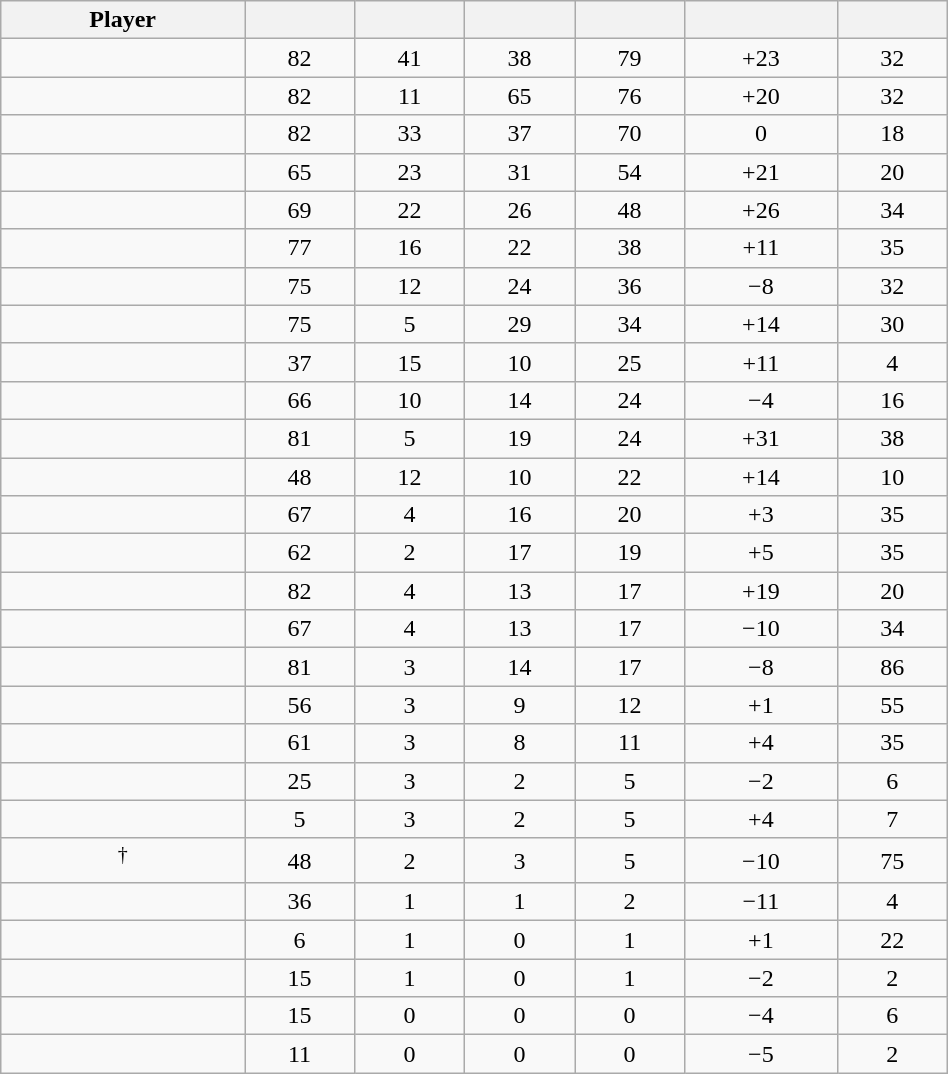<table class="wikitable sortable" style="width:50%;">
<tr align=center>
<th>Player</th>
<th></th>
<th></th>
<th></th>
<th></th>
<th data-sort-type="number"></th>
<th></th>
</tr>
<tr align=center>
<td></td>
<td>82</td>
<td>41</td>
<td>38</td>
<td>79</td>
<td>+23</td>
<td>32</td>
</tr>
<tr align=center>
<td></td>
<td>82</td>
<td>11</td>
<td>65</td>
<td>76</td>
<td>+20</td>
<td>32</td>
</tr>
<tr align=center>
<td></td>
<td>82</td>
<td>33</td>
<td>37</td>
<td>70</td>
<td>0</td>
<td>18</td>
</tr>
<tr align=center>
<td></td>
<td>65</td>
<td>23</td>
<td>31</td>
<td>54</td>
<td>+21</td>
<td>20</td>
</tr>
<tr align=center>
<td></td>
<td>69</td>
<td>22</td>
<td>26</td>
<td>48</td>
<td>+26</td>
<td>34</td>
</tr>
<tr align=center>
<td></td>
<td>77</td>
<td>16</td>
<td>22</td>
<td>38</td>
<td>+11</td>
<td>35</td>
</tr>
<tr align=center>
<td></td>
<td>75</td>
<td>12</td>
<td>24</td>
<td>36</td>
<td>−8</td>
<td>32</td>
</tr>
<tr align=center>
<td></td>
<td>75</td>
<td>5</td>
<td>29</td>
<td>34</td>
<td>+14</td>
<td>30</td>
</tr>
<tr align=center>
<td></td>
<td>37</td>
<td>15</td>
<td>10</td>
<td>25</td>
<td>+11</td>
<td>4</td>
</tr>
<tr align=center>
<td></td>
<td>66</td>
<td>10</td>
<td>14</td>
<td>24</td>
<td>−4</td>
<td>16</td>
</tr>
<tr align=center>
<td></td>
<td>81</td>
<td>5</td>
<td>19</td>
<td>24</td>
<td>+31</td>
<td>38</td>
</tr>
<tr align=center>
<td></td>
<td>48</td>
<td>12</td>
<td>10</td>
<td>22</td>
<td>+14</td>
<td>10</td>
</tr>
<tr align=center>
<td></td>
<td>67</td>
<td>4</td>
<td>16</td>
<td>20</td>
<td>+3</td>
<td>35</td>
</tr>
<tr align=center>
<td></td>
<td>62</td>
<td>2</td>
<td>17</td>
<td>19</td>
<td>+5</td>
<td>35</td>
</tr>
<tr align=center>
<td></td>
<td>82</td>
<td>4</td>
<td>13</td>
<td>17</td>
<td>+19</td>
<td>20</td>
</tr>
<tr align=center>
<td></td>
<td>67</td>
<td>4</td>
<td>13</td>
<td>17</td>
<td>−10</td>
<td>34</td>
</tr>
<tr align=center>
<td></td>
<td>81</td>
<td>3</td>
<td>14</td>
<td>17</td>
<td>−8</td>
<td>86</td>
</tr>
<tr align=center>
<td></td>
<td>56</td>
<td>3</td>
<td>9</td>
<td>12</td>
<td>+1</td>
<td>55</td>
</tr>
<tr align=center>
<td></td>
<td>61</td>
<td>3</td>
<td>8</td>
<td>11</td>
<td>+4</td>
<td>35</td>
</tr>
<tr align=center>
<td></td>
<td>25</td>
<td>3</td>
<td>2</td>
<td>5</td>
<td>−2</td>
<td>6</td>
</tr>
<tr align=center>
<td></td>
<td>5</td>
<td>3</td>
<td>2</td>
<td>5</td>
<td>+4</td>
<td>7</td>
</tr>
<tr align=center>
<td><sup>†</sup></td>
<td>48</td>
<td>2</td>
<td>3</td>
<td>5</td>
<td>−10</td>
<td>75</td>
</tr>
<tr align=center>
<td></td>
<td>36</td>
<td>1</td>
<td>1</td>
<td>2</td>
<td>−11</td>
<td>4</td>
</tr>
<tr align=center>
<td></td>
<td>6</td>
<td>1</td>
<td>0</td>
<td>1</td>
<td>+1</td>
<td>22</td>
</tr>
<tr align=center>
<td></td>
<td>15</td>
<td>1</td>
<td>0</td>
<td>1</td>
<td>−2</td>
<td>2</td>
</tr>
<tr align=center>
<td></td>
<td>15</td>
<td>0</td>
<td>0</td>
<td>0</td>
<td>−4</td>
<td>6</td>
</tr>
<tr align=center>
<td></td>
<td>11</td>
<td>0</td>
<td>0</td>
<td>0</td>
<td>−5</td>
<td>2</td>
</tr>
</table>
